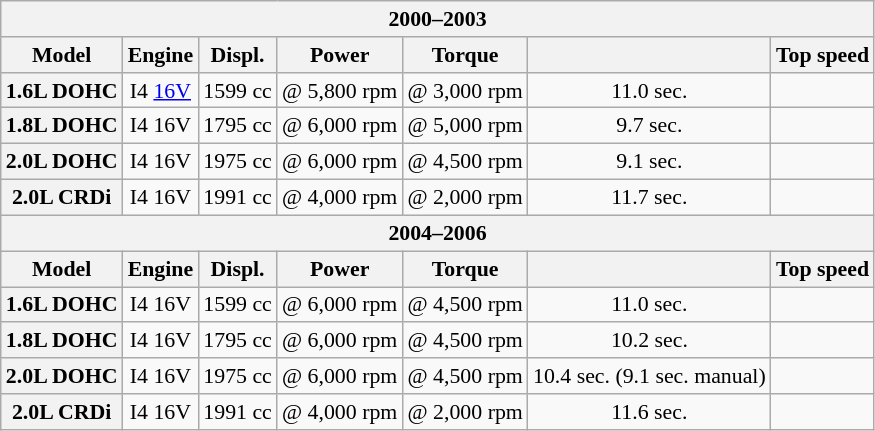<table class="wikitable" style="text-align:center; font-size:91%;">
<tr>
<th colspan=7>2000–2003</th>
</tr>
<tr>
<th>Model</th>
<th>Engine</th>
<th>Displ.</th>
<th>Power</th>
<th>Torque</th>
<th></th>
<th>Top speed</th>
</tr>
<tr>
<th>1.6L DOHC</th>
<td>I4 <a href='#'>16V</a></td>
<td>1599 cc</td>
<td> @ 5,800 rpm</td>
<td> @ 3,000 rpm</td>
<td>11.0 sec.</td>
<td></td>
</tr>
<tr>
<th>1.8L DOHC</th>
<td>I4 16V</td>
<td>1795 cc</td>
<td> @ 6,000 rpm</td>
<td> @ 5,000 rpm</td>
<td>9.7 sec.</td>
<td></td>
</tr>
<tr>
<th>2.0L DOHC</th>
<td>I4 16V</td>
<td>1975 cc</td>
<td> @ 6,000 rpm</td>
<td> @ 4,500 rpm</td>
<td>9.1 sec.</td>
<td></td>
</tr>
<tr>
<th>2.0L CRDi</th>
<td>I4 16V</td>
<td>1991 cc</td>
<td> @ 4,000 rpm</td>
<td> @ 2,000 rpm</td>
<td>11.7 sec.</td>
<td></td>
</tr>
<tr>
<th colspan=7>2004–2006</th>
</tr>
<tr>
<th>Model</th>
<th>Engine</th>
<th>Displ.</th>
<th>Power</th>
<th>Torque</th>
<th></th>
<th>Top speed</th>
</tr>
<tr>
<th>1.6L DOHC</th>
<td>I4 16V</td>
<td>1599 cc</td>
<td> @ 6,000 rpm</td>
<td> @ 4,500 rpm</td>
<td>11.0 sec.</td>
<td></td>
</tr>
<tr>
<th>1.8L DOHC</th>
<td>I4 16V</td>
<td>1795 cc</td>
<td> @ 6,000 rpm</td>
<td> @ 4,500 rpm</td>
<td>10.2 sec.</td>
<td></td>
</tr>
<tr>
<th>2.0L DOHC</th>
<td>I4 16V</td>
<td>1975 cc</td>
<td> @ 6,000 rpm</td>
<td> @ 4,500 rpm</td>
<td>10.4 sec. (9.1 sec. manual)</td>
<td></td>
</tr>
<tr>
<th>2.0L CRDi</th>
<td>I4 16V</td>
<td>1991 cc</td>
<td> @ 4,000 rpm</td>
<td> @ 2,000 rpm</td>
<td>11.6 sec.</td>
<td></td>
</tr>
</table>
